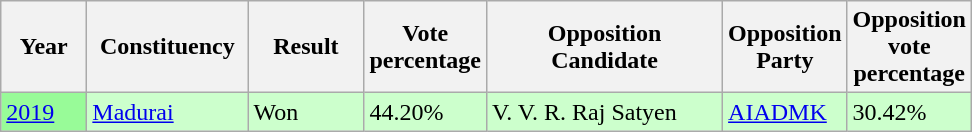<table class="sortable wikitable">
<tr>
<th width=50>Year</th>
<th width=100>Constituency</th>
<th width=70>Result</th>
<th width=70>Vote percentage</th>
<th width=150>Opposition Candidate</th>
<th width=70>Opposition Party</th>
<th width=70>Opposition vote percentage</th>
</tr>
<tr style="background:#cfc;">
<td bgcolor=98FB98><a href='#'>2019</a></td>
<td><a href='#'>Madurai</a></td>
<td>Won</td>
<td>44.20%</td>
<td>V. V. R. Raj Satyen</td>
<td><a href='#'>AIADMK</a></td>
<td>30.42%</td>
</tr>
</table>
